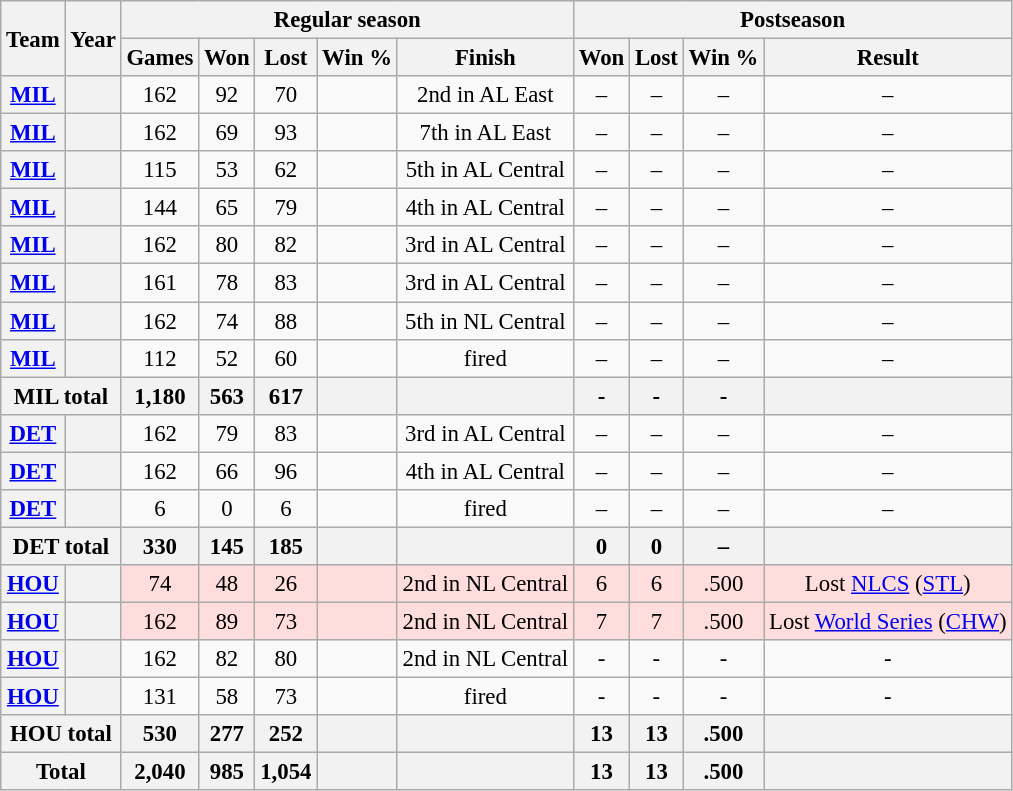<table class="wikitable" style="font-size: 95%; text-align:center;">
<tr>
<th rowspan="2">Team</th>
<th rowspan="2">Year</th>
<th colspan="5">Regular season</th>
<th colspan="4">Postseason</th>
</tr>
<tr>
<th>Games</th>
<th>Won</th>
<th>Lost</th>
<th>Win %</th>
<th>Finish</th>
<th>Won</th>
<th>Lost</th>
<th>Win %</th>
<th>Result</th>
</tr>
<tr>
<th><a href='#'>MIL</a></th>
<th></th>
<td>162</td>
<td>92</td>
<td>70</td>
<td></td>
<td>2nd in AL East</td>
<td>–</td>
<td>–</td>
<td>–</td>
<td>–</td>
</tr>
<tr>
<th><a href='#'>MIL</a></th>
<th></th>
<td>162</td>
<td>69</td>
<td>93</td>
<td></td>
<td>7th in AL East</td>
<td>–</td>
<td>–</td>
<td>–</td>
<td>–</td>
</tr>
<tr>
<th><a href='#'>MIL</a></th>
<th></th>
<td>115</td>
<td>53</td>
<td>62</td>
<td></td>
<td>5th in AL Central</td>
<td>–</td>
<td>–</td>
<td>–</td>
<td>–</td>
</tr>
<tr>
<th><a href='#'>MIL</a></th>
<th></th>
<td>144</td>
<td>65</td>
<td>79</td>
<td></td>
<td>4th in AL Central</td>
<td>–</td>
<td>–</td>
<td>–</td>
<td>–</td>
</tr>
<tr>
<th><a href='#'>MIL</a></th>
<th></th>
<td>162</td>
<td>80</td>
<td>82</td>
<td></td>
<td>3rd in AL Central</td>
<td>–</td>
<td>–</td>
<td>–</td>
<td>–</td>
</tr>
<tr>
<th><a href='#'>MIL</a></th>
<th></th>
<td>161</td>
<td>78</td>
<td>83</td>
<td></td>
<td>3rd in AL Central</td>
<td>–</td>
<td>–</td>
<td>–</td>
<td>–</td>
</tr>
<tr>
<th><a href='#'>MIL</a></th>
<th></th>
<td>162</td>
<td>74</td>
<td>88</td>
<td></td>
<td>5th in NL Central</td>
<td>–</td>
<td>–</td>
<td>–</td>
<td>–</td>
</tr>
<tr>
<th><a href='#'>MIL</a></th>
<th></th>
<td>112</td>
<td>52</td>
<td>60</td>
<td></td>
<td>fired</td>
<td>–</td>
<td>–</td>
<td>–</td>
<td>–</td>
</tr>
<tr>
<th colspan="2">MIL total</th>
<th>1,180</th>
<th>563</th>
<th>617</th>
<th></th>
<th></th>
<th>-</th>
<th>-</th>
<th>-</th>
<th></th>
</tr>
<tr>
<th><a href='#'>DET</a></th>
<th></th>
<td>162</td>
<td>79</td>
<td>83</td>
<td></td>
<td>3rd in AL Central</td>
<td>–</td>
<td>–</td>
<td>–</td>
<td>–</td>
</tr>
<tr>
<th><a href='#'>DET</a></th>
<th></th>
<td>162</td>
<td>66</td>
<td>96</td>
<td></td>
<td>4th in AL Central</td>
<td>–</td>
<td>–</td>
<td>–</td>
<td>–</td>
</tr>
<tr>
<th><a href='#'>DET</a></th>
<th></th>
<td>6</td>
<td>0</td>
<td>6</td>
<td></td>
<td>fired</td>
<td>–</td>
<td>–</td>
<td>–</td>
<td>–</td>
</tr>
<tr>
<th colspan="2">DET total</th>
<th>330</th>
<th>145</th>
<th>185</th>
<th></th>
<th></th>
<th>0</th>
<th>0</th>
<th>–</th>
<th></th>
</tr>
<tr style="background:#fdd">
<th><a href='#'>HOU</a></th>
<th></th>
<td>74</td>
<td>48</td>
<td>26</td>
<td></td>
<td>2nd in NL Central</td>
<td>6</td>
<td>6</td>
<td>.500</td>
<td>Lost <a href='#'>NLCS</a> (<a href='#'>STL</a>)</td>
</tr>
<tr style="background:#fdd">
<th><a href='#'>HOU</a></th>
<th></th>
<td>162</td>
<td>89</td>
<td>73</td>
<td></td>
<td>2nd in NL Central</td>
<td>7</td>
<td>7</td>
<td>.500</td>
<td>Lost <a href='#'>World Series</a> (<a href='#'>CHW</a>)</td>
</tr>
<tr>
<th><a href='#'>HOU</a></th>
<th></th>
<td>162</td>
<td>82</td>
<td>80</td>
<td></td>
<td>2nd in NL Central</td>
<td>-</td>
<td>-</td>
<td>-</td>
<td>-</td>
</tr>
<tr>
<th><a href='#'>HOU</a></th>
<th></th>
<td>131</td>
<td>58</td>
<td>73</td>
<td></td>
<td>fired</td>
<td>-</td>
<td>-</td>
<td>-</td>
<td>-</td>
</tr>
<tr>
<th colspan="2">HOU total</th>
<th>530</th>
<th>277</th>
<th>252</th>
<th></th>
<th></th>
<th>13</th>
<th>13</th>
<th>.500</th>
<th></th>
</tr>
<tr>
<th colspan="2">Total</th>
<th>2,040</th>
<th>985</th>
<th>1,054</th>
<th></th>
<th></th>
<th>13</th>
<th>13</th>
<th>.500</th>
<th></th>
</tr>
</table>
